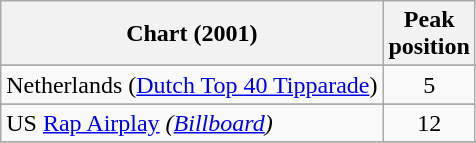<table class="wikitable">
<tr>
<th align="center">Chart (2001)</th>
<th align="center">Peak<br>position</th>
</tr>
<tr>
</tr>
<tr>
</tr>
<tr>
<td>Netherlands (<a href='#'>Dutch Top 40 Tipparade</a>)</td>
<td align="center">5</td>
</tr>
<tr>
</tr>
<tr>
</tr>
<tr>
</tr>
<tr>
</tr>
<tr>
<td>US <a href='#'>Rap Airplay</a> <em>(<a href='#'>Billboard</a>)</em></td>
<td style="text-align:center;">12</td>
</tr>
<tr>
</tr>
</table>
